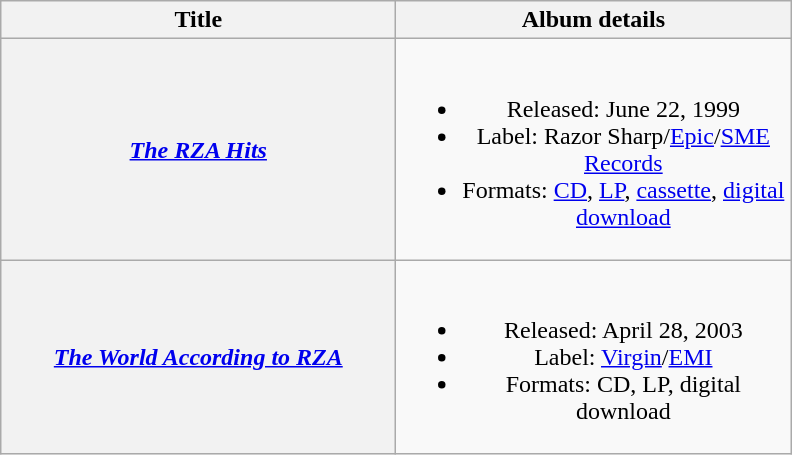<table class="wikitable plainrowheaders" style="text-align:center;">
<tr>
<th scope="col" rowspan="1" style="width:16em;">Title</th>
<th scope="col" rowpsan="1" style="width:16em;">Album details</th>
</tr>
<tr>
<th scope="row"><em><a href='#'>The RZA Hits</a></em></th>
<td><br><ul><li>Released: June 22, 1999</li><li>Label: Razor Sharp/<a href='#'>Epic</a>/<a href='#'>SME Records</a></li><li>Formats: <a href='#'>CD</a>, <a href='#'>LP</a>, <a href='#'>cassette</a>, <a href='#'>digital download</a></li></ul></td>
</tr>
<tr>
<th scope="row"><em><a href='#'>The World According to RZA</a></em></th>
<td><br><ul><li>Released: April 28, 2003</li><li>Label: <a href='#'>Virgin</a>/<a href='#'>EMI</a></li><li>Formats: CD, LP, digital download</li></ul></td>
</tr>
</table>
